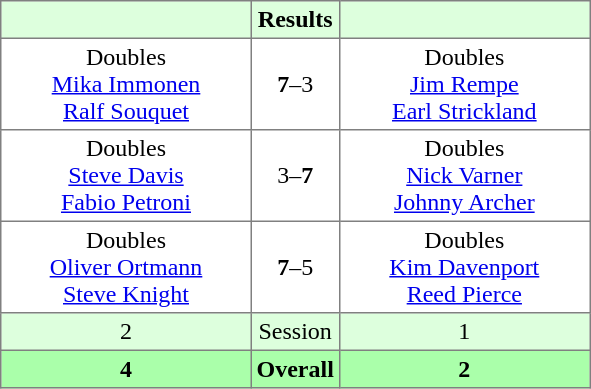<table border="1" cellpadding="3" style="border-collapse: collapse;">
<tr bgcolor="#ddffdd">
<th width="160"></th>
<th>Results</th>
<th width="160"></th>
</tr>
<tr>
<td align="center">Doubles<br><a href='#'>Mika Immonen</a><br><a href='#'>Ralf Souquet</a></td>
<td align="center"><strong>7</strong>–3</td>
<td align="center">Doubles<br><a href='#'>Jim Rempe</a><br><a href='#'>Earl Strickland</a></td>
</tr>
<tr>
<td align="center">Doubles<br><a href='#'>Steve Davis</a><br><a href='#'>Fabio Petroni</a></td>
<td align="center">3–<strong>7</strong></td>
<td align="center">Doubles<br><a href='#'>Nick Varner</a><br><a href='#'>Johnny Archer</a></td>
</tr>
<tr>
<td align="center">Doubles<br><a href='#'>Oliver Ortmann</a><br><a href='#'>Steve Knight</a></td>
<td align="center"><strong>7</strong>–5</td>
<td align="center">Doubles<br><a href='#'>Kim Davenport</a><br><a href='#'>Reed Pierce</a></td>
</tr>
<tr bgcolor="#ddffdd">
<td align="center">2</td>
<td align="center">Session</td>
<td align="center">1</td>
</tr>
<tr bgcolor="#aaffaa">
<th align="center">4</th>
<th align="center">Overall</th>
<th align="center">2</th>
</tr>
</table>
